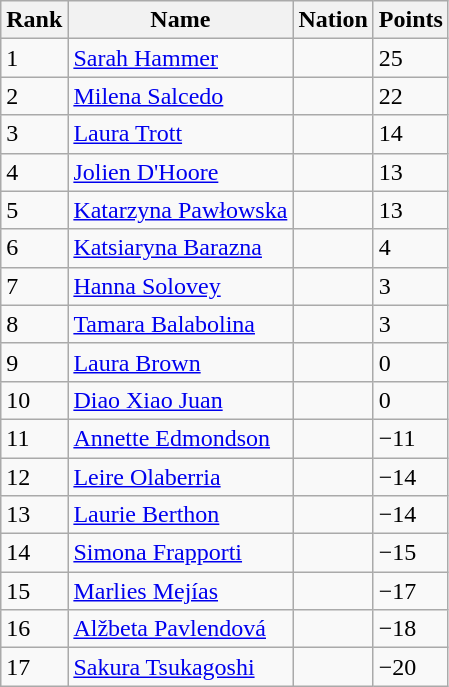<table class="wikitable sortable" style="text-align:left">
<tr>
<th>Rank</th>
<th>Name</th>
<th>Nation</th>
<th>Points</th>
</tr>
<tr>
<td>1</td>
<td><a href='#'>Sarah Hammer</a></td>
<td></td>
<td>25</td>
</tr>
<tr>
<td>2</td>
<td><a href='#'>Milena Salcedo</a></td>
<td></td>
<td>22</td>
</tr>
<tr>
<td>3</td>
<td><a href='#'>Laura Trott</a></td>
<td></td>
<td>14</td>
</tr>
<tr>
<td>4</td>
<td><a href='#'>Jolien D'Hoore</a></td>
<td></td>
<td>13</td>
</tr>
<tr>
<td>5</td>
<td><a href='#'>Katarzyna Pawłowska</a></td>
<td></td>
<td>13</td>
</tr>
<tr>
<td>6</td>
<td><a href='#'>Katsiaryna Barazna</a></td>
<td></td>
<td>4</td>
</tr>
<tr>
<td>7</td>
<td><a href='#'>Hanna Solovey</a></td>
<td></td>
<td>3</td>
</tr>
<tr>
<td>8</td>
<td><a href='#'>Tamara Balabolina</a></td>
<td></td>
<td>3</td>
</tr>
<tr>
<td>9</td>
<td><a href='#'>Laura Brown</a></td>
<td></td>
<td>0</td>
</tr>
<tr>
<td>10</td>
<td><a href='#'>Diao Xiao Juan</a></td>
<td></td>
<td>0</td>
</tr>
<tr>
<td>11</td>
<td><a href='#'>Annette Edmondson</a></td>
<td></td>
<td>−11</td>
</tr>
<tr>
<td>12</td>
<td><a href='#'>Leire Olaberria</a></td>
<td></td>
<td>−14</td>
</tr>
<tr>
<td>13</td>
<td><a href='#'>Laurie Berthon</a></td>
<td></td>
<td>−14</td>
</tr>
<tr>
<td>14</td>
<td><a href='#'>Simona Frapporti</a></td>
<td></td>
<td>−15</td>
</tr>
<tr>
<td>15</td>
<td><a href='#'>Marlies Mejías</a></td>
<td></td>
<td>−17</td>
</tr>
<tr>
<td>16</td>
<td><a href='#'>Alžbeta Pavlendová</a></td>
<td></td>
<td>−18</td>
</tr>
<tr>
<td>17</td>
<td><a href='#'>Sakura Tsukagoshi</a></td>
<td></td>
<td>−20</td>
</tr>
</table>
